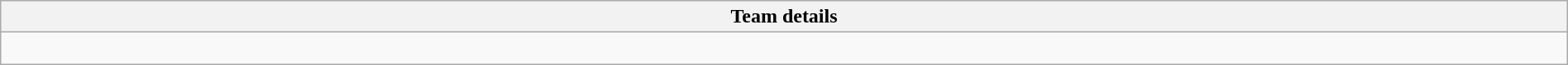<table class="wikitable collapsible collapsed" style="width:100%">
<tr>
<th>Team details</th>
</tr>
<tr>
<td><br></td>
</tr>
</table>
